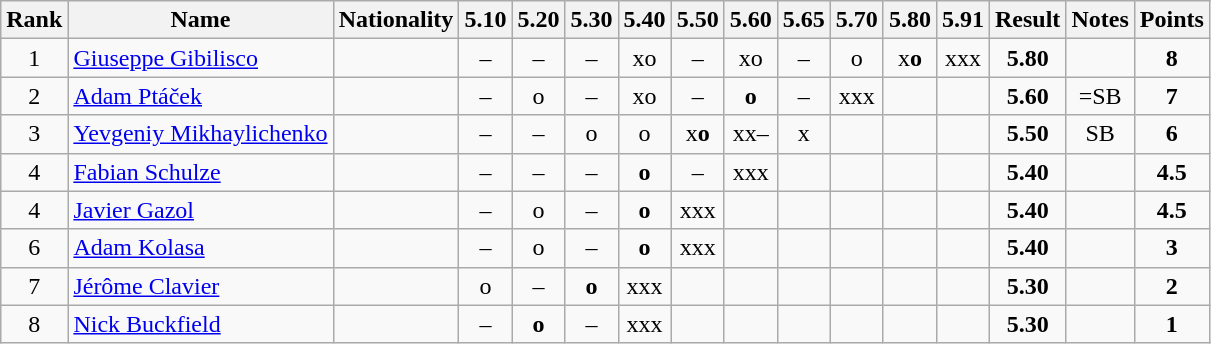<table class="wikitable sortable" style="text-align:center">
<tr>
<th>Rank</th>
<th>Name</th>
<th>Nationality</th>
<th>5.10</th>
<th>5.20</th>
<th>5.30</th>
<th>5.40</th>
<th>5.50</th>
<th>5.60</th>
<th>5.65</th>
<th>5.70</th>
<th>5.80</th>
<th>5.91</th>
<th>Result</th>
<th>Notes</th>
<th>Points</th>
</tr>
<tr>
<td>1</td>
<td align=left><a href='#'>Giuseppe Gibilisco</a></td>
<td align=left></td>
<td>–</td>
<td>–</td>
<td>–</td>
<td>xo</td>
<td>–</td>
<td>xo</td>
<td>–</td>
<td>o</td>
<td>x<strong>o</strong></td>
<td>xxx</td>
<td><strong>5.80</strong></td>
<td></td>
<td><strong>8</strong></td>
</tr>
<tr>
<td>2</td>
<td align=left><a href='#'>Adam Ptáček</a></td>
<td align=left></td>
<td>–</td>
<td>o</td>
<td>–</td>
<td>xo</td>
<td>–</td>
<td><strong>o</strong></td>
<td>–</td>
<td>xxx</td>
<td></td>
<td></td>
<td><strong>5.60</strong></td>
<td>=SB</td>
<td><strong>7</strong></td>
</tr>
<tr>
<td>3</td>
<td align=left><a href='#'>Yevgeniy Mikhaylichenko</a></td>
<td align=left></td>
<td>–</td>
<td>–</td>
<td>o</td>
<td>o</td>
<td>x<strong>o</strong></td>
<td>xx–</td>
<td>x</td>
<td></td>
<td></td>
<td></td>
<td><strong>5.50</strong></td>
<td>SB</td>
<td><strong>6</strong></td>
</tr>
<tr>
<td>4</td>
<td align=left><a href='#'>Fabian Schulze</a></td>
<td align=left></td>
<td>–</td>
<td>–</td>
<td>–</td>
<td><strong>o</strong></td>
<td>–</td>
<td>xxx</td>
<td></td>
<td></td>
<td></td>
<td></td>
<td><strong>5.40</strong></td>
<td></td>
<td><strong>4.5</strong></td>
</tr>
<tr>
<td>4</td>
<td align=left><a href='#'>Javier Gazol</a></td>
<td align=left></td>
<td>–</td>
<td>o</td>
<td>–</td>
<td><strong>o</strong></td>
<td>xxx</td>
<td></td>
<td></td>
<td></td>
<td></td>
<td></td>
<td><strong>5.40</strong></td>
<td></td>
<td><strong>4.5</strong></td>
</tr>
<tr>
<td>6</td>
<td align=left><a href='#'>Adam Kolasa</a></td>
<td align=left></td>
<td>–</td>
<td>o</td>
<td>–</td>
<td><strong>o</strong></td>
<td>xxx</td>
<td></td>
<td></td>
<td></td>
<td></td>
<td></td>
<td><strong>5.40</strong></td>
<td></td>
<td><strong>3</strong></td>
</tr>
<tr>
<td>7</td>
<td align=left><a href='#'>Jérôme Clavier</a></td>
<td align=left></td>
<td>o</td>
<td>–</td>
<td><strong>o</strong></td>
<td>xxx</td>
<td></td>
<td></td>
<td></td>
<td></td>
<td></td>
<td></td>
<td><strong>5.30</strong></td>
<td></td>
<td><strong>2</strong></td>
</tr>
<tr>
<td>8</td>
<td align=left><a href='#'>Nick Buckfield</a></td>
<td align=left></td>
<td>–</td>
<td><strong>o</strong></td>
<td>–</td>
<td>xxx</td>
<td></td>
<td></td>
<td></td>
<td></td>
<td></td>
<td></td>
<td><strong>5.30</strong></td>
<td></td>
<td><strong>1</strong></td>
</tr>
</table>
